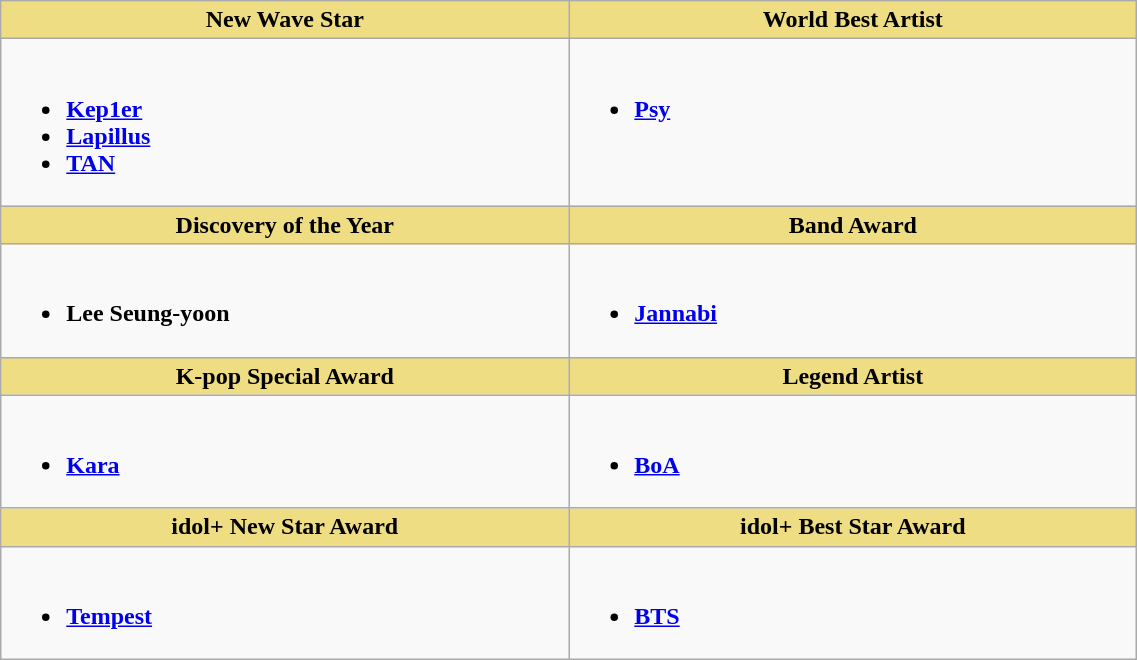<table class="wikitable" style="width:60%">
<tr>
<th scope="col" style="background:#EEDD82; width:30%">New Wave Star</th>
<th scope="col" style="background:#EEDD82; width:30%">World Best Artist</th>
</tr>
<tr>
<td style="vertical-align:top"><br><ul><li><strong><a href='#'>Kep1er</a></strong></li><li><strong><a href='#'>Lapillus</a></strong></li><li><strong><a href='#'>TAN</a></strong></li></ul></td>
<td style="vertical-align:top"><br><ul><li><strong><a href='#'>Psy</a></strong></li></ul></td>
</tr>
<tr>
<th scope="col" style="background:#EEDD82">Discovery of the Year</th>
<th scope="col" style="background:#EEDD82">Band Award</th>
</tr>
<tr>
<td style="vertical-align:top"><br><ul><li><strong>Lee Seung-yoon</strong></li></ul></td>
<td style="vertical-align:top"><br><ul><li><strong><a href='#'>Jannabi</a></strong></li></ul></td>
</tr>
<tr>
<th scope="col" style="background:#EEDD82">K-pop Special Award</th>
<th scope="col" style="background:#EEDD82">Legend Artist</th>
</tr>
<tr>
<td style="vertical-align:top"><br><ul><li><strong><a href='#'>Kara</a></strong></li></ul></td>
<td style="vertical-align:top"><br><ul><li><strong><a href='#'>BoA</a></strong></li></ul></td>
</tr>
<tr>
<th scope="col" style="background:#EEDD82">idol+ New Star Award</th>
<th scope="col" style="background:#EEDD82">idol+ Best Star Award</th>
</tr>
<tr>
<td style="vertical-align:top"><br><ul><li><strong><a href='#'>Tempest</a></strong></li></ul></td>
<td colspan="2" style="vertical-align:top"><br><ul><li><strong><a href='#'>BTS</a></strong></li></ul></td>
</tr>
</table>
